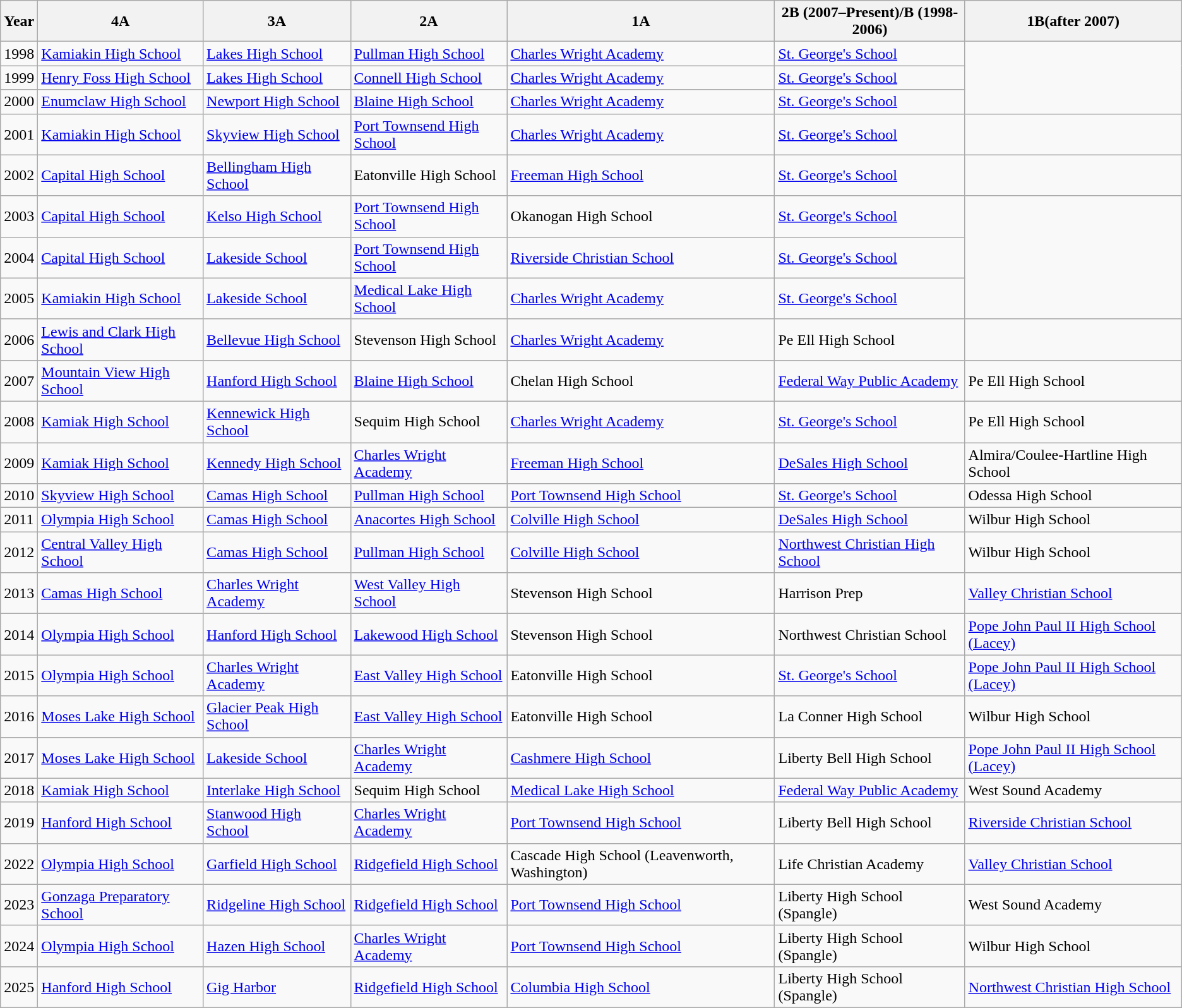<table class="wikitable">
<tr>
<th>Year</th>
<th>4A</th>
<th>3A</th>
<th>2A</th>
<th>1A</th>
<th>2B (2007–Present)/B (1998-2006)</th>
<th>1B(after 2007)</th>
</tr>
<tr>
<td>1998</td>
<td><a href='#'>Kamiakin High School</a></td>
<td><a href='#'>Lakes High School</a></td>
<td><a href='#'>Pullman High School</a></td>
<td><a href='#'>Charles Wright Academy</a></td>
<td><a href='#'>St. George's School</a></td>
</tr>
<tr>
<td>1999</td>
<td><a href='#'>Henry Foss High School</a></td>
<td><a href='#'>Lakes High School</a></td>
<td><a href='#'>Connell High School</a></td>
<td><a href='#'>Charles Wright Academy</a></td>
<td><a href='#'>St. George's School</a></td>
</tr>
<tr>
<td>2000</td>
<td><a href='#'>Enumclaw High School</a></td>
<td><a href='#'>Newport High School</a></td>
<td><a href='#'>Blaine High School</a></td>
<td><a href='#'>Charles Wright Academy</a></td>
<td><a href='#'>St. George's School</a></td>
</tr>
<tr>
<td>2001</td>
<td><a href='#'>Kamiakin High School</a></td>
<td><a href='#'>Skyview High School</a></td>
<td><a href='#'>Port Townsend High School</a></td>
<td><a href='#'>Charles Wright Academy</a></td>
<td><a href='#'>St. George's School</a></td>
<td></td>
</tr>
<tr>
<td>2002</td>
<td><a href='#'>Capital High School</a></td>
<td><a href='#'>Bellingham High School</a></td>
<td>Eatonville High School</td>
<td><a href='#'>Freeman High School</a></td>
<td><a href='#'>St. George's School</a></td>
<td></td>
</tr>
<tr>
<td>2003</td>
<td><a href='#'>Capital High School</a></td>
<td><a href='#'>Kelso High School</a></td>
<td><a href='#'>Port Townsend High School</a></td>
<td>Okanogan High School</td>
<td><a href='#'>St. George's School</a></td>
</tr>
<tr>
<td>2004</td>
<td><a href='#'>Capital High School</a></td>
<td><a href='#'>Lakeside School</a></td>
<td><a href='#'>Port Townsend High School</a></td>
<td><a href='#'>Riverside Christian School</a></td>
<td><a href='#'>St. George's School</a></td>
</tr>
<tr>
<td>2005</td>
<td><a href='#'>Kamiakin High School</a></td>
<td><a href='#'>Lakeside School</a></td>
<td><a href='#'>Medical Lake High School</a></td>
<td><a href='#'>Charles Wright Academy</a></td>
<td><a href='#'>St. George's School</a></td>
</tr>
<tr>
<td>2006</td>
<td><a href='#'>Lewis and Clark High School</a></td>
<td><a href='#'>Bellevue High School</a></td>
<td>Stevenson High School</td>
<td><a href='#'>Charles Wright Academy</a></td>
<td>Pe Ell High School</td>
<td></td>
</tr>
<tr>
<td>2007</td>
<td><a href='#'>Mountain View High School</a></td>
<td><a href='#'>Hanford High School</a></td>
<td><a href='#'>Blaine High School</a></td>
<td>Chelan High School</td>
<td><a href='#'>Federal Way Public Academy</a></td>
<td>Pe Ell High School</td>
</tr>
<tr>
<td>2008</td>
<td><a href='#'>Kamiak High School</a></td>
<td><a href='#'>Kennewick High School</a></td>
<td>Sequim High School</td>
<td><a href='#'>Charles Wright Academy</a></td>
<td><a href='#'>St. George's School</a></td>
<td>Pe Ell High School</td>
</tr>
<tr>
<td>2009</td>
<td><a href='#'>Kamiak High School</a></td>
<td><a href='#'>Kennedy High School</a></td>
<td><a href='#'>Charles Wright Academy</a></td>
<td><a href='#'>Freeman High School</a></td>
<td><a href='#'>DeSales High School</a></td>
<td>Almira/Coulee-Hartline High School</td>
</tr>
<tr>
<td>2010</td>
<td><a href='#'>Skyview High School</a></td>
<td><a href='#'>Camas High School</a></td>
<td><a href='#'>Pullman High School</a></td>
<td><a href='#'>Port Townsend High School</a></td>
<td><a href='#'>St. George's School</a></td>
<td>Odessa High School</td>
</tr>
<tr>
<td>2011</td>
<td><a href='#'>Olympia High School</a></td>
<td><a href='#'>Camas High School</a></td>
<td><a href='#'>Anacortes High School</a></td>
<td><a href='#'>Colville High School</a></td>
<td><a href='#'>DeSales High School</a></td>
<td>Wilbur High School</td>
</tr>
<tr>
<td>2012</td>
<td><a href='#'>Central Valley High School</a></td>
<td><a href='#'>Camas High School</a></td>
<td><a href='#'>Pullman High School</a></td>
<td><a href='#'>Colville High School</a></td>
<td><a href='#'>Northwest Christian High School</a></td>
<td>Wilbur High School</td>
</tr>
<tr>
<td>2013</td>
<td><a href='#'>Camas High School</a></td>
<td><a href='#'>Charles Wright Academy</a></td>
<td><a href='#'>West Valley High School</a></td>
<td>Stevenson High School</td>
<td>Harrison Prep</td>
<td><a href='#'>Valley Christian School</a></td>
</tr>
<tr>
<td>2014</td>
<td><a href='#'>Olympia High School</a></td>
<td><a href='#'>Hanford High School</a></td>
<td><a href='#'>Lakewood High School</a></td>
<td>Stevenson High School</td>
<td>Northwest Christian School</td>
<td><a href='#'>Pope John Paul II High School (Lacey)</a></td>
</tr>
<tr>
<td>2015</td>
<td><a href='#'>Olympia High School</a></td>
<td><a href='#'>Charles Wright Academy</a></td>
<td><a href='#'>East Valley High School</a></td>
<td>Eatonville High School</td>
<td><a href='#'>St. George's School</a></td>
<td><a href='#'>Pope John Paul II High School (Lacey)</a></td>
</tr>
<tr>
<td>2016</td>
<td><a href='#'>Moses Lake High School</a></td>
<td><a href='#'>Glacier Peak High School</a></td>
<td><a href='#'>East Valley High School</a></td>
<td>Eatonville High School</td>
<td>La Conner High School</td>
<td>Wilbur High School</td>
</tr>
<tr>
<td>2017</td>
<td><a href='#'>Moses Lake High School</a></td>
<td><a href='#'>Lakeside School</a></td>
<td><a href='#'>Charles Wright Academy</a></td>
<td><a href='#'>Cashmere High School</a></td>
<td>Liberty Bell High School</td>
<td><a href='#'>Pope John Paul II High School (Lacey)</a></td>
</tr>
<tr>
<td>2018</td>
<td><a href='#'>Kamiak High School</a></td>
<td><a href='#'>Interlake High School</a></td>
<td>Sequim High School</td>
<td><a href='#'>Medical Lake High School</a></td>
<td><a href='#'>Federal Way Public Academy</a></td>
<td>West Sound Academy</td>
</tr>
<tr>
<td>2019</td>
<td><a href='#'>Hanford High School</a></td>
<td><a href='#'>Stanwood High School</a></td>
<td><a href='#'>Charles Wright Academy</a></td>
<td><a href='#'>Port Townsend High School</a></td>
<td>Liberty Bell High School</td>
<td><a href='#'>Riverside Christian School</a></td>
</tr>
<tr>
<td>2022</td>
<td><a href='#'>Olympia High School</a></td>
<td><a href='#'>Garfield High School</a></td>
<td><a href='#'>Ridgefield High School</a></td>
<td>Cascade High School (Leavenworth, Washington)</td>
<td>Life Christian Academy</td>
<td><a href='#'>Valley Christian School</a></td>
</tr>
<tr>
<td>2023</td>
<td><a href='#'>Gonzaga Preparatory School</a></td>
<td><a href='#'>Ridgeline High School</a></td>
<td><a href='#'>Ridgefield High School</a></td>
<td><a href='#'>Port Townsend High School</a></td>
<td>Liberty High School (Spangle)</td>
<td>West Sound Academy</td>
</tr>
<tr>
<td>2024</td>
<td><a href='#'>Olympia High School</a></td>
<td><a href='#'>Hazen High School</a></td>
<td><a href='#'>Charles Wright Academy</a></td>
<td><a href='#'>Port Townsend High School</a></td>
<td>Liberty High School (Spangle)</td>
<td>Wilbur High School</td>
</tr>
<tr>
<td>2025</td>
<td><a href='#'>Hanford High School</a></td>
<td><a href='#'>Gig Harbor</a></td>
<td><a href='#'>Ridgefield High School</a></td>
<td><a href='#'>Columbia High School</a></td>
<td>Liberty High School (Spangle)</td>
<td><a href='#'>Northwest Christian High School</a></td>
</tr>
</table>
